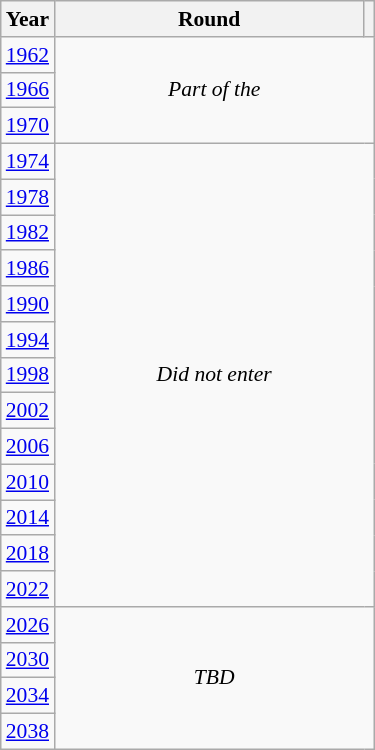<table class="wikitable" style="text-align: center; font-size:90%">
<tr>
<th>Year</th>
<th style="width:200px">Round</th>
<th></th>
</tr>
<tr>
<td><a href='#'>1962</a></td>
<td colspan="2" rowspan="3"><em>Part of the </em></td>
</tr>
<tr>
<td><a href='#'>1966</a></td>
</tr>
<tr>
<td><a href='#'>1970</a></td>
</tr>
<tr>
<td><a href='#'>1974</a></td>
<td colspan="2" rowspan="13"><em>Did not enter</em></td>
</tr>
<tr>
<td><a href='#'>1978</a></td>
</tr>
<tr>
<td><a href='#'>1982</a></td>
</tr>
<tr>
<td><a href='#'>1986</a></td>
</tr>
<tr>
<td><a href='#'>1990</a></td>
</tr>
<tr>
<td><a href='#'>1994</a></td>
</tr>
<tr>
<td><a href='#'>1998</a></td>
</tr>
<tr>
<td><a href='#'>2002</a></td>
</tr>
<tr>
<td><a href='#'>2006</a></td>
</tr>
<tr>
<td><a href='#'>2010</a></td>
</tr>
<tr>
<td><a href='#'>2014</a></td>
</tr>
<tr>
<td><a href='#'>2018</a></td>
</tr>
<tr>
<td><a href='#'>2022</a></td>
</tr>
<tr>
<td><a href='#'>2026</a></td>
<td colspan="2" rowspan="4"><em>TBD</em></td>
</tr>
<tr>
<td><a href='#'>2030</a></td>
</tr>
<tr>
<td><a href='#'>2034</a></td>
</tr>
<tr>
<td><a href='#'>2038</a></td>
</tr>
</table>
